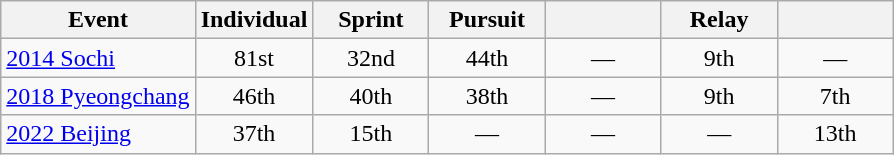<table class="wikitable" style="text-align: center;">
<tr ">
<th>Event</th>
<th style="width:70px;">Individual</th>
<th style="width:70px;">Sprint</th>
<th style="width:70px;">Pursuit</th>
<th style="width:70px;"></th>
<th style="width:70px;">Relay</th>
<th style="width:70px;"></th>
</tr>
<tr>
<td align=left> <a href='#'>2014 Sochi</a></td>
<td>81st</td>
<td>32nd</td>
<td>44th</td>
<td>—</td>
<td>9th</td>
<td>—</td>
</tr>
<tr>
<td align=left> <a href='#'>2018 Pyeongchang</a></td>
<td>46th</td>
<td>40th</td>
<td>38th</td>
<td>—</td>
<td>9th</td>
<td>7th</td>
</tr>
<tr>
<td align=left> <a href='#'>2022 Beijing</a></td>
<td>37th</td>
<td>15th</td>
<td>—</td>
<td>—</td>
<td>—</td>
<td>13th</td>
</tr>
</table>
